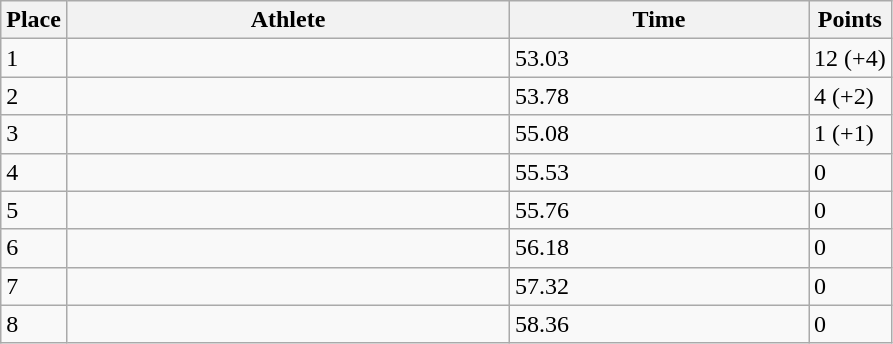<table class="wikitable sortable">
<tr>
<th>Place</th>
<th style="width:18em">Athlete</th>
<th style="width:12em">Time</th>
<th>Points</th>
</tr>
<tr>
<td>1</td>
<td></td>
<td>53.03 </td>
<td>12 (+4)</td>
</tr>
<tr>
<td>2</td>
<td></td>
<td>53.78</td>
<td>4 (+2)</td>
</tr>
<tr>
<td>3</td>
<td></td>
<td>55.08</td>
<td>1 (+1)</td>
</tr>
<tr>
<td>4</td>
<td></td>
<td>55.53</td>
<td>0</td>
</tr>
<tr>
<td>5</td>
<td></td>
<td>55.76</td>
<td>0</td>
</tr>
<tr>
<td>6</td>
<td></td>
<td>56.18</td>
<td>0</td>
</tr>
<tr>
<td>7</td>
<td></td>
<td>57.32</td>
<td>0</td>
</tr>
<tr>
<td>8</td>
<td></td>
<td>58.36</td>
<td>0</td>
</tr>
</table>
